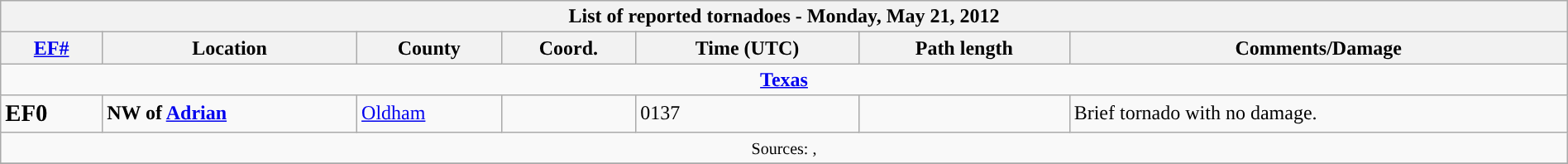<table class="wikitable collapsible" width="100%">
<tr>
<th colspan="7">List of reported tornadoes - Monday, May 21, 2012</th>
</tr>
<tr>
<th><a href='#'>EF#</a></th>
<th>Location</th>
<th>County</th>
<th>Coord.</th>
<th>Time (UTC)</th>
<th>Path length</th>
<th>Comments/Damage</th>
</tr>
<tr>
<td colspan="7" align=center><strong><a href='#'>Texas</a></strong></td>
</tr>
<tr>
<td><big><strong>EF0</strong></big></td>
<td><strong>NW of <a href='#'>Adrian</a></strong></td>
<td><a href='#'>Oldham</a></td>
<td></td>
<td>0137</td>
<td></td>
<td>Brief tornado with no damage.</td>
</tr>
<tr>
<td colspan="7" align=center><small>Sources: , </small></td>
</tr>
<tr>
</tr>
</table>
